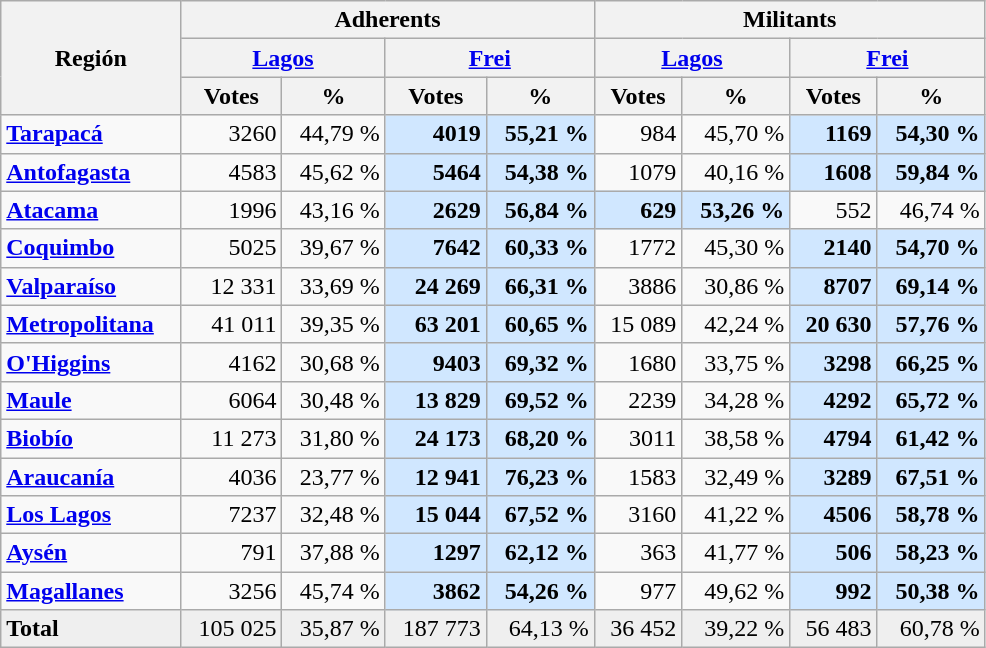<table class="wikitable" width=52%>
<tr>
<th rowspan=3>Región</th>
<th colspan=4>Adherents</th>
<th colspan=4>Militants</th>
</tr>
<tr>
<th colspan=2><a href='#'>Lagos</a></th>
<th colspan=2><a href='#'>Frei</a></th>
<th colspan=2><a href='#'>Lagos</a></th>
<th colspan=2><a href='#'>Frei</a></th>
</tr>
<tr>
<th>Votes</th>
<th>%</th>
<th>Votes</th>
<th>%</th>
<th>Votes</th>
<th>%</th>
<th>Votes</th>
<th>%</th>
</tr>
<tr>
<td><strong><a href='#'>Tarapacá</a></strong></td>
<td align=right>3260</td>
<td align=right>44,79 %</td>
<td align="right" bgcolor=#D0E7FF><strong>4019</strong></td>
<td align="right" bgcolor=#D0E7FF><strong>55,21 %</strong></td>
<td align=right>984</td>
<td align=right>45,70 %</td>
<td align="right" bgcolor=#D0E7FF><strong>1169</strong></td>
<td align="right" bgcolor=#D0E7FF><strong>54,30 %</strong></td>
</tr>
<tr>
<td><strong><a href='#'>Antofagasta</a></strong></td>
<td align=right>4583</td>
<td align=right>45,62 %</td>
<td align="right" bgcolor=#D0E7FF><strong>5464</strong></td>
<td align="right" bgcolor=#D0E7FF><strong>54,38 %</strong></td>
<td align=right>1079</td>
<td align=right>40,16 %</td>
<td align="right" bgcolor=#D0E7FF><strong>1608</strong></td>
<td align="right" bgcolor=#D0E7FF><strong>59,84 %</strong></td>
</tr>
<tr>
<td><strong><a href='#'>Atacama</a></strong></td>
<td align=right>1996</td>
<td align=right>43,16 %</td>
<td align="right" bgcolor=#D0E7FF><strong>2629</strong></td>
<td align="right" bgcolor=#D0E7FF><strong>56,84 %</strong></td>
<td align="right" bgcolor=#D0E7FF><strong>629</strong></td>
<td align="right" bgcolor="#D0E7FF"><strong>53,26 %</strong></td>
<td align=right>552</td>
<td align=right>46,74 %</td>
</tr>
<tr>
<td><strong><a href='#'>Coquimbo</a></strong></td>
<td align=right>5025</td>
<td align=right>39,67 %</td>
<td align="right" bgcolor=#D0E7FF><strong>7642</strong></td>
<td align="right" bgcolor=#D0E7FF><strong>60,33 %</strong></td>
<td align=right>1772</td>
<td align=right>45,30 %</td>
<td align="right" bgcolor=#D0E7FF><strong>2140</strong></td>
<td align="right" bgcolor=#D0E7FF><strong>54,70 %</strong></td>
</tr>
<tr>
<td><strong><a href='#'>Valparaíso</a></strong></td>
<td align="right">12 331</td>
<td align=right>33,69 %</td>
<td align="right" bgcolor=#D0E7FF><strong>24 269</strong></td>
<td align="right" bgcolor=#D0E7FF><strong>66,31 %</strong></td>
<td align=right>3886</td>
<td align=right>30,86 %</td>
<td align="right" bgcolor=#D0E7FF><strong>8707</strong></td>
<td align="right" bgcolor=#D0E7FF><strong>69,14 %</strong></td>
</tr>
<tr>
<td><strong><a href='#'>Metropolitana</a></strong></td>
<td align="right">41 011</td>
<td align=right>39,35 %</td>
<td align="right" bgcolor=#D0E7FF><strong>63 201</strong></td>
<td align="right" bgcolor=#D0E7FF><strong>60,65 %</strong></td>
<td align="right">15 089</td>
<td align=right>42,24 %</td>
<td align="right" bgcolor=#D0E7FF><strong>20 630</strong></td>
<td align="right" bgcolor=#D0E7FF><strong>57,76 %</strong></td>
</tr>
<tr>
<td><strong><a href='#'>O'Higgins</a></strong></td>
<td align=right>4162</td>
<td align=right>30,68 %</td>
<td align="right" bgcolor=#D0E7FF><strong>9403</strong></td>
<td align="right" bgcolor=#D0E7FF><strong>69,32 %</strong></td>
<td align="right">1680</td>
<td align=right>33,75 %</td>
<td align="right" bgcolor=#D0E7FF><strong>3298</strong></td>
<td align="right" bgcolor=#D0E7FF><strong>66,25 %</strong></td>
</tr>
<tr>
<td><strong><a href='#'>Maule</a></strong></td>
<td align=right>6064</td>
<td align=right>30,48 %</td>
<td align="right" bgcolor=#D0E7FF><strong>13 829</strong></td>
<td align="right" bgcolor=#D0E7FF><strong>69,52 %</strong></td>
<td align=right>2239</td>
<td align=right>34,28 %</td>
<td align="right" bgcolor=#D0E7FF><strong>4292</strong></td>
<td align="right" bgcolor=#D0E7FF><strong>65,72 %</strong></td>
</tr>
<tr>
<td><strong><a href='#'>Biobío</a></strong></td>
<td align=right>11 273</td>
<td align=right>31,80 %</td>
<td align="right" bgcolor=#D0E7FF><strong>24 173</strong></td>
<td align="right" bgcolor=#D0E7FF><strong>68,20 %</strong></td>
<td align=right>3011</td>
<td align=right>38,58 %</td>
<td align="right" bgcolor=#D0E7FF><strong>4794</strong></td>
<td align="right" bgcolor=#D0E7FF><strong>61,42 %</strong></td>
</tr>
<tr>
<td><strong><a href='#'>Araucanía</a></strong></td>
<td align=right>4036</td>
<td align=right>23,77 %</td>
<td align="right" bgcolor=#D0E7FF><strong>12 941</strong></td>
<td align="right" bgcolor=#D0E7FF><strong>76,23 %</strong></td>
<td align="right">1583</td>
<td align=right>32,49 %</td>
<td align="right" bgcolor=#D0E7FF><strong>3289</strong></td>
<td align="right" bgcolor=#D0E7FF><strong>67,51 %</strong></td>
</tr>
<tr>
<td><strong><a href='#'>Los Lagos</a></strong></td>
<td align="right">7237</td>
<td align=right>32,48 %</td>
<td align="right" bgcolor=#D0E7FF><strong>15 044</strong></td>
<td align="right" bgcolor=#D0E7FF><strong>67,52 %</strong></td>
<td align="right">3160</td>
<td align=right>41,22 %</td>
<td align="right" bgcolor=#D0E7FF><strong>4506</strong></td>
<td align="right" bgcolor=#D0E7FF><strong>58,78 %</strong></td>
</tr>
<tr>
<td><strong><a href='#'>Aysén</a></strong></td>
<td align=right>791</td>
<td align=right>37,88 %</td>
<td align="right" bgcolor=#D0E7FF><strong>1297</strong></td>
<td align="right" bgcolor=#D0E7FF><strong>62,12 %</strong></td>
<td align=right>363</td>
<td align=right>41,77 %</td>
<td align="right" bgcolor=#D0E7FF><strong>506</strong></td>
<td align="right" bgcolor=#D0E7FF><strong>58,23 %</strong></td>
</tr>
<tr>
<td><strong><a href='#'>Magallanes</a></strong></td>
<td align="right">3256</td>
<td align=right>45,74 %</td>
<td align="right" bgcolor=#D0E7FF><strong>3862</strong></td>
<td align="right" bgcolor=#D0E7FF><strong>54,26 %</strong></td>
<td align=right>977</td>
<td align=right>49,62 %</td>
<td align="right" bgcolor=#D0E7FF><strong>992</strong></td>
<td align="right" bgcolor=#D0E7FF><strong>50,38 %</strong></td>
</tr>
<tr style="background:#efefef;">
<td><strong>Total</strong></td>
<td align=right>105 025</td>
<td align=right>35,87 %</td>
<td align=right>187 773</td>
<td align=right>64,13 %</td>
<td align=right>36 452</td>
<td align=right>39,22 %</td>
<td align=right>56 483</td>
<td align=right>60,78 %</td>
</tr>
</table>
